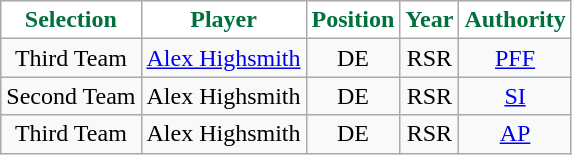<table class="wikitable sortable sortable" style="text-align: center">
<tr align=center>
<th style="background: white; color: #00703C">Selection</th>
<th style="background: white; color: #00703C">Player</th>
<th style="background: white; color: #00703C">Position</th>
<th style="background: white; color: #00703C">Year</th>
<th style="background: white; color: #00703C">Authority</th>
</tr>
<tr>
<td>Third Team</td>
<td><a href='#'>Alex Highsmith</a></td>
<td>DE</td>
<td>RSR</td>
<td><a href='#'>PFF</a></td>
</tr>
<tr>
<td>Second Team</td>
<td>Alex Highsmith</td>
<td>DE</td>
<td>RSR</td>
<td><a href='#'>SI</a></td>
</tr>
<tr>
<td>Third Team</td>
<td>Alex Highsmith</td>
<td>DE</td>
<td>RSR</td>
<td><a href='#'>AP</a></td>
</tr>
</table>
